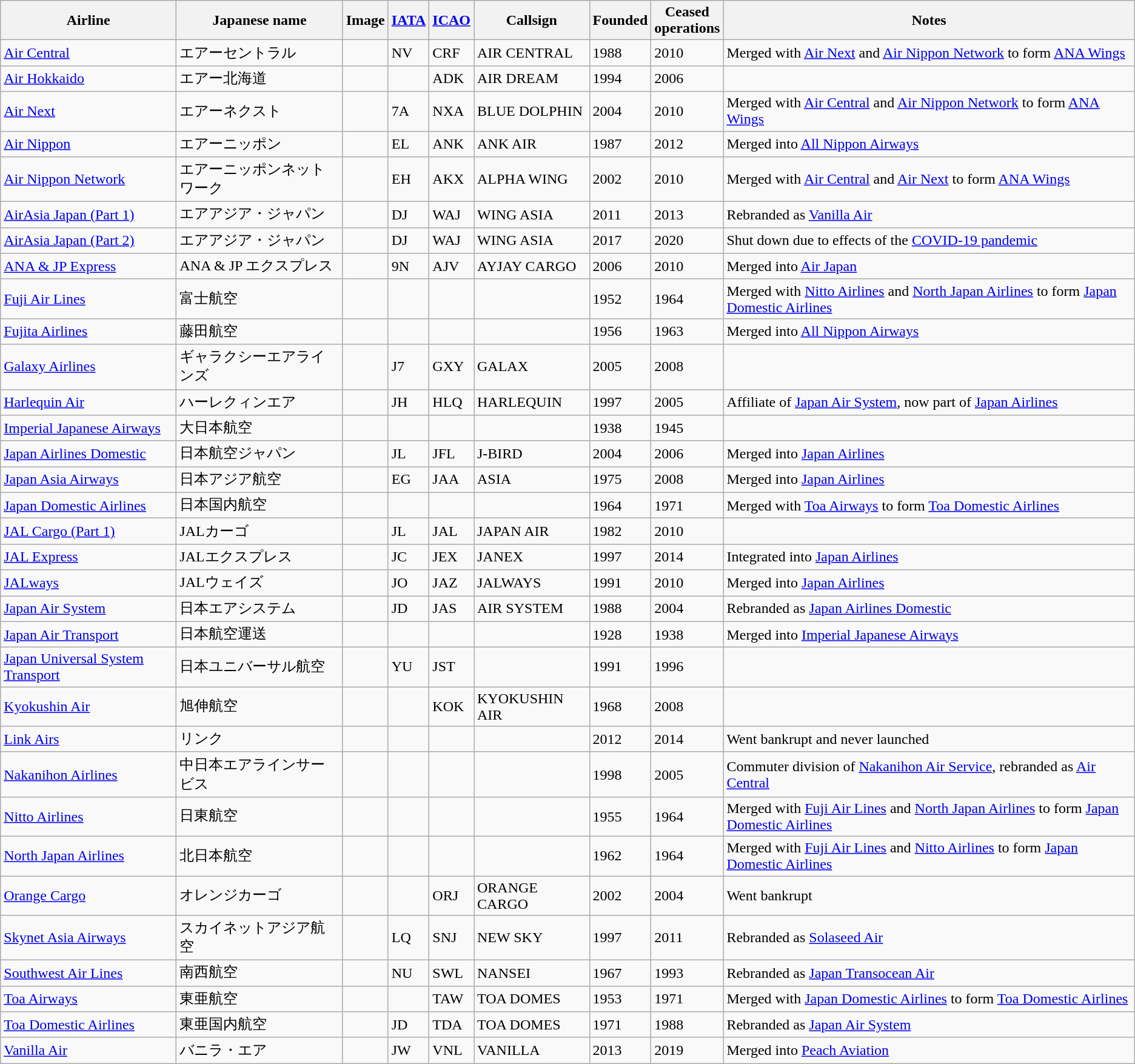<table class="wikitable sortable">
<tr>
<th>Airline</th>
<th>Japanese name</th>
<th>Image</th>
<th><a href='#'>IATA</a></th>
<th><a href='#'>ICAO</a></th>
<th>Callsign</th>
<th>Founded</th>
<th>Ceased <br> operations</th>
<th>Notes</th>
</tr>
<tr>
<td><a href='#'>Air Central</a></td>
<td>エアーセントラル</td>
<td></td>
<td>NV</td>
<td>CRF</td>
<td>AIR CENTRAL</td>
<td>1988</td>
<td>2010</td>
<td>Merged with <a href='#'>Air Next</a> and <a href='#'>Air Nippon Network</a> to form <a href='#'>ANA Wings</a></td>
</tr>
<tr>
<td><a href='#'>Air Hokkaido</a></td>
<td>エアー北海道</td>
<td></td>
<td></td>
<td>ADK</td>
<td>AIR DREAM</td>
<td>1994</td>
<td>2006</td>
<td></td>
</tr>
<tr>
<td><a href='#'>Air Next</a></td>
<td>エアーネクスト</td>
<td></td>
<td>7A</td>
<td>NXA</td>
<td>BLUE DOLPHIN</td>
<td>2004</td>
<td>2010</td>
<td>Merged with <a href='#'>Air Central</a> and <a href='#'>Air Nippon Network</a> to form <a href='#'>ANA Wings</a></td>
</tr>
<tr>
<td><a href='#'>Air Nippon</a></td>
<td>エアーニッポン</td>
<td></td>
<td>EL</td>
<td>ANK</td>
<td>ANK AIR</td>
<td>1987</td>
<td>2012</td>
<td>Merged into <a href='#'>All Nippon Airways</a></td>
</tr>
<tr>
<td><a href='#'>Air Nippon Network</a></td>
<td>エアーニッポンネットワーク</td>
<td></td>
<td>EH</td>
<td>AKX</td>
<td>ALPHA WING</td>
<td>2002</td>
<td>2010</td>
<td>Merged with <a href='#'>Air Central</a> and <a href='#'>Air Next</a> to form <a href='#'>ANA Wings</a></td>
</tr>
<tr>
<td><a href='#'>AirAsia Japan (Part 1)</a></td>
<td>エアアジア・ジャパン</td>
<td></td>
<td>DJ</td>
<td>WAJ</td>
<td>WING ASIA</td>
<td>2011</td>
<td>2013</td>
<td>Rebranded as <a href='#'>Vanilla Air</a></td>
</tr>
<tr>
<td><a href='#'>AirAsia Japan (Part 2)</a></td>
<td>エアアジア・ジャパン</td>
<td></td>
<td>DJ</td>
<td>WAJ</td>
<td>WING ASIA</td>
<td>2017</td>
<td>2020</td>
<td>Shut down due to effects of the <a href='#'>COVID-19 pandemic</a></td>
</tr>
<tr>
<td><a href='#'>ANA & JP Express</a></td>
<td>ANA & JP エクスプレス</td>
<td></td>
<td>9N</td>
<td>AJV</td>
<td>AYJAY CARGO</td>
<td>2006</td>
<td>2010</td>
<td>Merged into <a href='#'>Air Japan</a></td>
</tr>
<tr>
<td><a href='#'>Fuji Air Lines</a></td>
<td>富士航空</td>
<td></td>
<td></td>
<td></td>
<td></td>
<td>1952</td>
<td>1964</td>
<td>Merged with <a href='#'>Nitto Airlines</a> and <a href='#'>North Japan Airlines</a> to form <a href='#'>Japan Domestic Airlines</a></td>
</tr>
<tr>
<td><a href='#'>Fujita Airlines</a></td>
<td>藤田航空</td>
<td></td>
<td></td>
<td></td>
<td></td>
<td>1956</td>
<td>1963</td>
<td>Merged into <a href='#'>All Nippon Airways</a></td>
</tr>
<tr>
<td><a href='#'>Galaxy Airlines</a></td>
<td>ギャラクシーエアラインズ</td>
<td></td>
<td>J7</td>
<td>GXY</td>
<td>GALAX</td>
<td>2005</td>
<td>2008</td>
<td></td>
</tr>
<tr>
<td><a href='#'>Harlequin Air</a></td>
<td>ハーレクィンエア</td>
<td></td>
<td>JH</td>
<td>HLQ</td>
<td>HARLEQUIN</td>
<td>1997</td>
<td>2005</td>
<td>Affiliate of <a href='#'>Japan Air System</a>, now part of <a href='#'>Japan Airlines</a></td>
</tr>
<tr>
<td><a href='#'>Imperial Japanese Airways</a></td>
<td>大日本航空</td>
<td></td>
<td></td>
<td></td>
<td></td>
<td>1938</td>
<td>1945</td>
<td></td>
</tr>
<tr>
<td><a href='#'>Japan Airlines Domestic</a></td>
<td>日本航空ジャパン</td>
<td></td>
<td>JL</td>
<td>JFL</td>
<td>J-BIRD</td>
<td>2004</td>
<td>2006</td>
<td>Merged into <a href='#'>Japan Airlines</a></td>
</tr>
<tr>
<td><a href='#'>Japan Asia Airways</a></td>
<td>日本アジア航空</td>
<td></td>
<td>EG</td>
<td>JAA</td>
<td>ASIA</td>
<td>1975</td>
<td>2008</td>
<td>Merged into <a href='#'>Japan Airlines</a></td>
</tr>
<tr>
<td><a href='#'>Japan Domestic Airlines</a></td>
<td>日本国内航空</td>
<td></td>
<td></td>
<td></td>
<td></td>
<td>1964</td>
<td>1971</td>
<td>Merged with <a href='#'>Toa Airways</a> to form <a href='#'>Toa Domestic Airlines</a></td>
</tr>
<tr>
<td><a href='#'>JAL Cargo (Part 1)</a></td>
<td>JALカーゴ</td>
<td></td>
<td>JL</td>
<td>JAL</td>
<td>JAPAN AIR</td>
<td>1982</td>
<td>2010</td>
<td></td>
</tr>
<tr>
<td><a href='#'>JAL Express</a></td>
<td>JALエクスプレス</td>
<td></td>
<td>JC</td>
<td>JEX</td>
<td>JANEX</td>
<td>1997</td>
<td>2014</td>
<td>Integrated into <a href='#'>Japan Airlines</a></td>
</tr>
<tr>
<td><a href='#'>JALways</a></td>
<td>JALウェイズ</td>
<td></td>
<td>JO</td>
<td>JAZ</td>
<td>JALWAYS</td>
<td>1991</td>
<td>2010</td>
<td>Merged into <a href='#'>Japan Airlines</a></td>
</tr>
<tr>
<td><a href='#'>Japan Air System</a></td>
<td>日本エアシステム</td>
<td></td>
<td>JD</td>
<td>JAS</td>
<td>AIR SYSTEM</td>
<td>1988</td>
<td>2004</td>
<td>Rebranded as <a href='#'>Japan Airlines Domestic</a></td>
</tr>
<tr>
<td><a href='#'>Japan Air Transport</a></td>
<td>日本航空運送</td>
<td></td>
<td></td>
<td></td>
<td></td>
<td>1928</td>
<td>1938</td>
<td>Merged into <a href='#'>Imperial Japanese Airways</a></td>
</tr>
<tr>
<td><a href='#'>Japan Universal System Transport</a></td>
<td>日本ユニバーサル航空</td>
<td></td>
<td>YU</td>
<td>JST</td>
<td></td>
<td>1991</td>
<td>1996</td>
<td><br></td>
</tr>
<tr>
<td><a href='#'>Kyokushin Air</a></td>
<td>旭伸航空</td>
<td></td>
<td></td>
<td>KOK</td>
<td>KYOKUSHIN AIR</td>
<td>1968</td>
<td>2008</td>
<td></td>
</tr>
<tr>
<td><a href='#'>Link Airs</a></td>
<td>リンク</td>
<td></td>
<td></td>
<td></td>
<td></td>
<td>2012</td>
<td>2014</td>
<td>Went bankrupt and never launched</td>
</tr>
<tr>
<td><a href='#'>Nakanihon Airlines</a></td>
<td>中日本エアラインサービス</td>
<td></td>
<td></td>
<td></td>
<td></td>
<td>1998</td>
<td>2005</td>
<td>Commuter division of <a href='#'>Nakanihon Air Service</a>, rebranded as <a href='#'>Air Central</a></td>
</tr>
<tr>
<td><a href='#'>Nitto Airlines</a></td>
<td>日東航空</td>
<td></td>
<td></td>
<td></td>
<td></td>
<td>1955</td>
<td>1964</td>
<td>Merged with <a href='#'>Fuji Air Lines</a> and <a href='#'>North Japan Airlines</a> to form <a href='#'>Japan Domestic Airlines</a></td>
</tr>
<tr>
<td><a href='#'>North Japan Airlines</a></td>
<td>北日本航空</td>
<td></td>
<td></td>
<td></td>
<td></td>
<td>1962</td>
<td>1964</td>
<td>Merged with <a href='#'>Fuji Air Lines</a> and <a href='#'>Nitto Airlines</a> to form <a href='#'>Japan Domestic Airlines</a></td>
</tr>
<tr>
<td><a href='#'>Orange Cargo</a></td>
<td>オレンジカーゴ</td>
<td></td>
<td></td>
<td>ORJ</td>
<td>ORANGE CARGO</td>
<td>2002</td>
<td>2004</td>
<td>Went bankrupt</td>
</tr>
<tr>
<td><a href='#'>Skynet Asia Airways</a></td>
<td>スカイネットアジア航空</td>
<td></td>
<td>LQ</td>
<td>SNJ</td>
<td>NEW SKY</td>
<td>1997</td>
<td>2011</td>
<td>Rebranded as <a href='#'>Solaseed Air</a></td>
</tr>
<tr>
<td><a href='#'>Southwest Air Lines</a></td>
<td>南西航空</td>
<td></td>
<td>NU</td>
<td>SWL</td>
<td>NANSEI</td>
<td>1967</td>
<td>1993</td>
<td>Rebranded as <a href='#'>Japan Transocean Air</a></td>
</tr>
<tr>
<td><a href='#'>Toa Airways</a></td>
<td>東亜航空</td>
<td></td>
<td></td>
<td>TAW</td>
<td>TOA DOMES</td>
<td>1953</td>
<td>1971</td>
<td>Merged with <a href='#'>Japan Domestic Airlines</a> to form <a href='#'>Toa Domestic Airlines</a></td>
</tr>
<tr>
<td><a href='#'>Toa Domestic Airlines</a></td>
<td>東亜国内航空</td>
<td></td>
<td>JD</td>
<td>TDA</td>
<td>TOA DOMES</td>
<td>1971</td>
<td>1988</td>
<td>Rebranded as <a href='#'>Japan Air System</a></td>
</tr>
<tr>
<td><a href='#'>Vanilla Air</a></td>
<td>バニラ・エア</td>
<td></td>
<td>JW</td>
<td>VNL</td>
<td>VANILLA</td>
<td>2013</td>
<td>2019</td>
<td>Merged into <a href='#'>Peach Aviation</a></td>
</tr>
</table>
